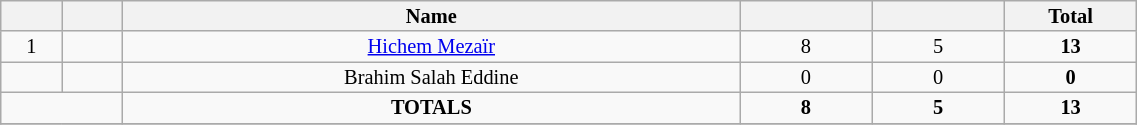<table class="wikitable sortable alternance"  style="font-size:85%; text-align:center; line-height:14px; width:60%;">
<tr>
<th width=15></th>
<th width=15></th>
<th width=210>Name</th>
<th width=40></th>
<th width=40></th>
<th width=40>Total</th>
</tr>
<tr>
<td>1</td>
<td></td>
<td><a href='#'>Hichem Mezaïr</a></td>
<td>8</td>
<td>5</td>
<td><strong>13</strong></td>
</tr>
<tr>
<td></td>
<td></td>
<td>Brahim Salah Eddine</td>
<td>0</td>
<td>0</td>
<td><strong>0</strong></td>
</tr>
<tr>
<td colspan="2"></td>
<td><strong>TOTALS</strong></td>
<td><strong>8</strong></td>
<td><strong>5</strong></td>
<td><strong>13</strong></td>
</tr>
<tr>
</tr>
</table>
